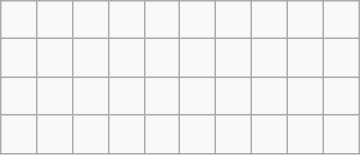<table class="wikitable" style="width:15em">
<tr>
<td> </td>
<td> </td>
<td> </td>
<td> </td>
<td> </td>
<td> </td>
<td> </td>
<td> </td>
<td> </td>
<td> </td>
</tr>
<tr>
<td> </td>
<td> </td>
<td> </td>
<td> </td>
<td> </td>
<td> </td>
<td> </td>
<td> </td>
<td> </td>
<td> </td>
</tr>
<tr>
<td> </td>
<td> </td>
<td> </td>
<td> </td>
<td> </td>
<td> </td>
<td> </td>
<td> </td>
<td> </td>
<td> </td>
</tr>
<tr>
<td> </td>
<td> </td>
<td> </td>
<td> </td>
<td> </td>
<td> </td>
<td> </td>
<td> </td>
<td> </td>
<td> </td>
</tr>
</table>
